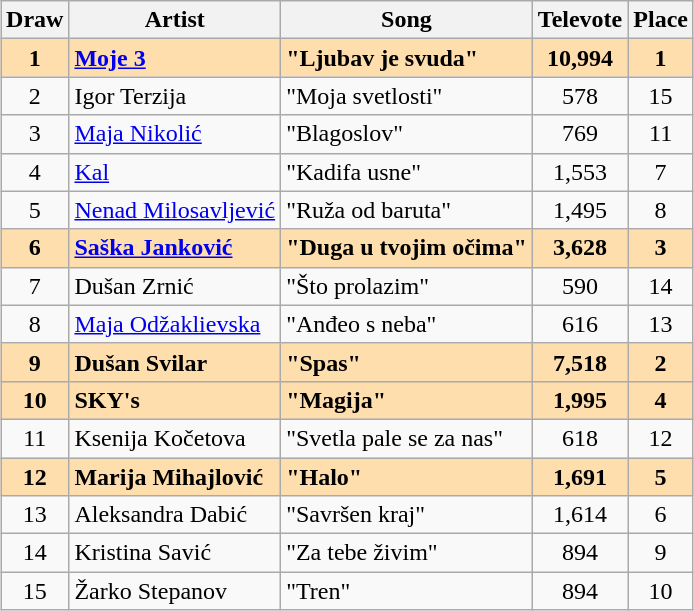<table class="sortable wikitable" style="margin: 1em auto 1em auto; text-align:center">
<tr>
<th>Draw</th>
<th>Artist</th>
<th>Song</th>
<th>Televote</th>
<th>Place</th>
</tr>
<tr style="font-weight:bold; background:navajowhite;">
<td>1</td>
<td align="left"><a href='#'>Moje 3</a></td>
<td align="left">"Ljubav je svuda"</td>
<td>10,994</td>
<td>1</td>
</tr>
<tr>
<td>2</td>
<td align="left">Igor Terzija</td>
<td align="left">"Moja svetlosti"</td>
<td>578</td>
<td>15</td>
</tr>
<tr>
<td>3</td>
<td align="left"><a href='#'>Maja Nikolić</a></td>
<td align="left">"Blagoslov"</td>
<td>769</td>
<td>11</td>
</tr>
<tr>
<td>4</td>
<td align="left"><a href='#'>Kal</a></td>
<td align="left">"Kadifa usne"</td>
<td>1,553</td>
<td>7</td>
</tr>
<tr>
<td>5</td>
<td align="left"><a href='#'>Nenad Milosavljević</a></td>
<td align="left">"Ruža od baruta"</td>
<td>1,495</td>
<td>8</td>
</tr>
<tr style="font-weight:bold; background:navajowhite;">
<td>6</td>
<td align="left"><a href='#'>Saška Janković</a></td>
<td align="left">"Duga u tvojim očima"</td>
<td>3,628</td>
<td>3</td>
</tr>
<tr>
<td>7</td>
<td align="left">Dušan Zrnić</td>
<td align="left">"Što prolazim"</td>
<td>590</td>
<td>14</td>
</tr>
<tr>
<td>8</td>
<td align="left"><a href='#'>Maja Odžaklievska</a></td>
<td align="left">"Anđeo s neba"</td>
<td>616</td>
<td>13</td>
</tr>
<tr style="font-weight:bold; background:navajowhite;">
<td>9</td>
<td align="left">Dušan Svilar</td>
<td align="left">"Spas"</td>
<td>7,518</td>
<td>2</td>
</tr>
<tr style="font-weight:bold; background:navajowhite;">
<td>10</td>
<td align="left">SKY's</td>
<td align="left">"Magija"</td>
<td>1,995</td>
<td>4</td>
</tr>
<tr>
<td>11</td>
<td align="left">Ksenija Kočetova</td>
<td align="left">"Svetla pale se za nas"</td>
<td>618</td>
<td>12</td>
</tr>
<tr style="font-weight:bold; background:navajowhite;">
<td>12</td>
<td align="left">Marija Mihajlović</td>
<td align="left">"Halo"</td>
<td>1,691</td>
<td>5</td>
</tr>
<tr>
<td>13</td>
<td align="left">Aleksandra Dabić</td>
<td align="left">"Savršen kraj"</td>
<td>1,614</td>
<td>6</td>
</tr>
<tr>
<td>14</td>
<td align="left">Kristina Savić</td>
<td align="left">"Za tebe živim"</td>
<td>894</td>
<td>9</td>
</tr>
<tr>
<td>15</td>
<td align="left">Žarko Stepanov</td>
<td align="left">"Tren"</td>
<td>894</td>
<td>10</td>
</tr>
</table>
